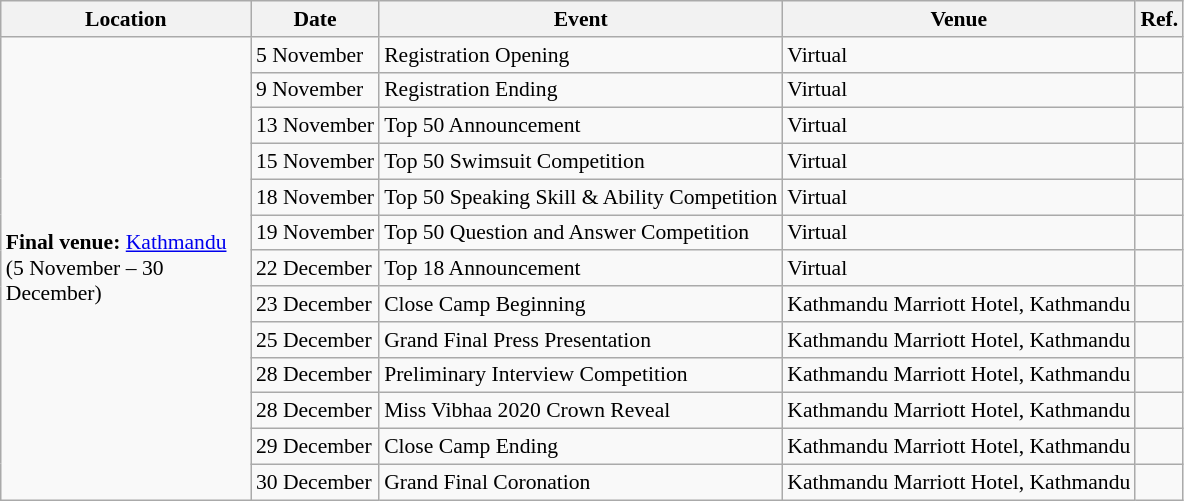<table class="wikitable" style="font-size: 90%">
<tr>
<th width=160>Location</th>
<th>Date</th>
<th>Event</th>
<th>Venue</th>
<th>Ref.</th>
</tr>
<tr>
<td rowspan=13><strong>Final venue:</strong> <a href='#'>Kathmandu</a><br>(5 November – 30 December)</td>
<td>5 November</td>
<td>Registration Opening</td>
<td>Virtual</td>
<td align=center></td>
</tr>
<tr>
<td>9 November</td>
<td>Registration Ending</td>
<td>Virtual</td>
<td align=center></td>
</tr>
<tr>
<td>13 November</td>
<td>Top 50 Announcement</td>
<td>Virtual</td>
<td align=center></td>
</tr>
<tr>
<td>15 November</td>
<td>Top 50 Swimsuit Competition</td>
<td>Virtual</td>
<td align=center></td>
</tr>
<tr>
<td>18 November</td>
<td>Top 50 Speaking Skill & Ability Competition</td>
<td>Virtual</td>
<td align=center></td>
</tr>
<tr>
<td>19 November</td>
<td>Top 50 Question and Answer Competition</td>
<td>Virtual</td>
<td align=center></td>
</tr>
<tr>
<td>22 December</td>
<td>Top 18 Announcement</td>
<td>Virtual</td>
<td align=center></td>
</tr>
<tr>
<td>23 December</td>
<td>Close Camp Beginning</td>
<td>Kathmandu Marriott Hotel, Kathmandu</td>
<td align=center></td>
</tr>
<tr>
<td>25 December</td>
<td>Grand Final Press Presentation</td>
<td>Kathmandu Marriott Hotel, Kathmandu</td>
<td align=center></td>
</tr>
<tr>
<td>28 December</td>
<td>Preliminary Interview Competition</td>
<td>Kathmandu Marriott Hotel, Kathmandu</td>
<td align=center></td>
</tr>
<tr>
<td>28 December</td>
<td>Miss Vibhaa 2020 Crown Reveal</td>
<td>Kathmandu Marriott Hotel, Kathmandu</td>
<td align=center></td>
</tr>
<tr>
<td>29 December</td>
<td>Close Camp Ending</td>
<td>Kathmandu Marriott Hotel, Kathmandu</td>
<td align=center></td>
</tr>
<tr>
<td>30 December</td>
<td>Grand Final Coronation</td>
<td>Kathmandu Marriott Hotel, Kathmandu</td>
<td align=center></td>
</tr>
</table>
